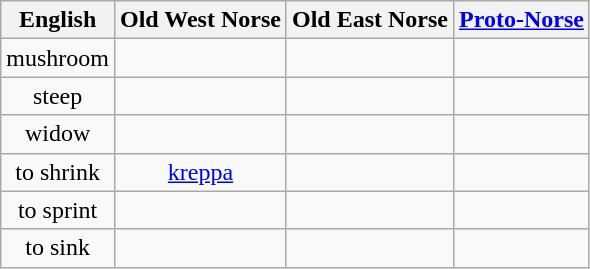<table class="wikitable" style="text-align: center">
<tr>
<th>English</th>
<th>Old West Norse</th>
<th>Old East Norse</th>
<th><a href='#'>Proto-Norse</a></th>
</tr>
<tr>
<td>mushroom</td>
<td></td>
<td></td>
<td></td>
</tr>
<tr>
<td>steep</td>
<td></td>
<td></td>
<td></td>
</tr>
<tr>
<td>widow</td>
<td></td>
<td></td>
<td></td>
</tr>
<tr>
<td>to shrink</td>
<td><a href='#'>kreppa</a></td>
<td></td>
<td></td>
</tr>
<tr>
<td>to sprint</td>
<td></td>
<td></td>
<td></td>
</tr>
<tr>
<td>to sink</td>
<td></td>
<td></td>
<td></td>
</tr>
</table>
